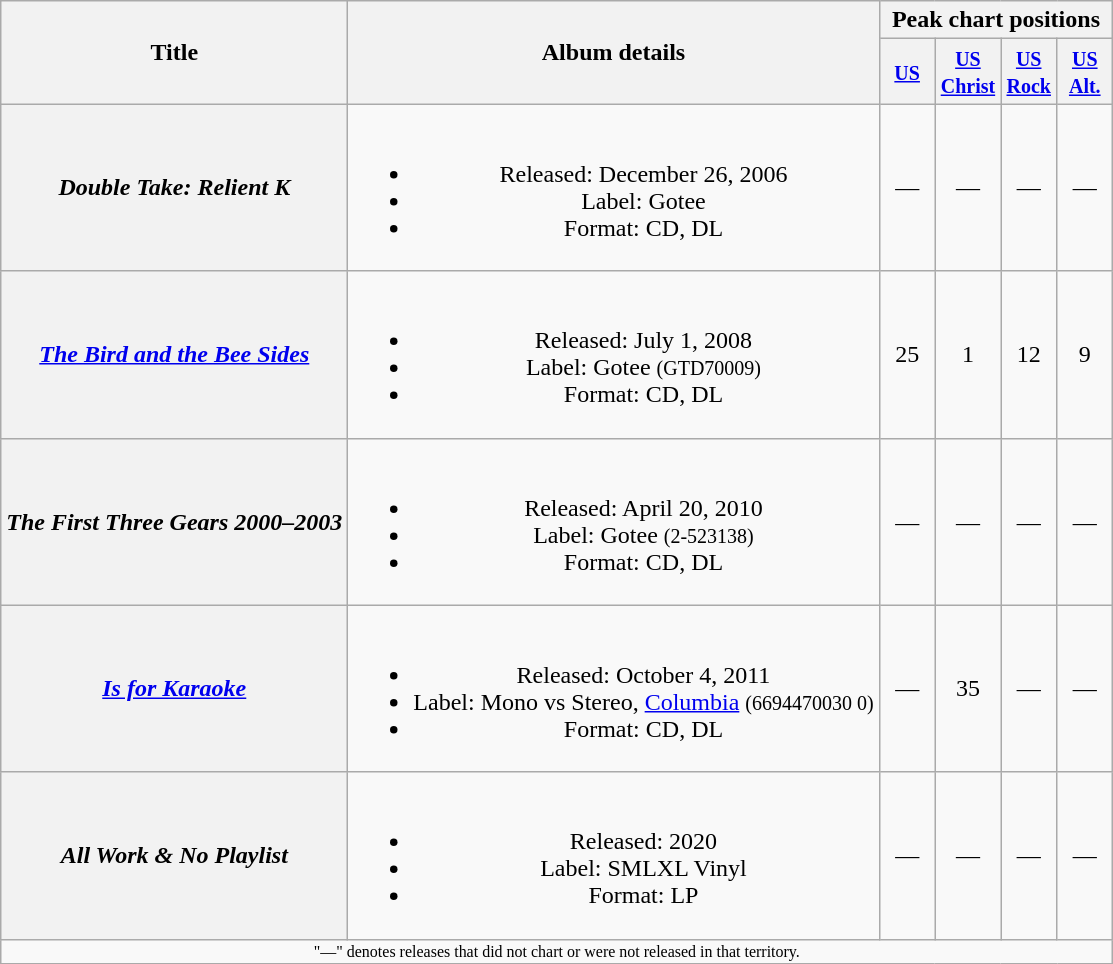<table class="wikitable plainrowheaders" style="text-align:center;">
<tr>
<th scope="col" rowspan="2">Title</th>
<th scope="col" rowspan="2">Album details</th>
<th scope="col" colspan="4">Peak chart positions</th>
</tr>
<tr>
<th style="width:30px;"><small><a href='#'>US</a><br></small></th>
<th style="width:30px;"><small><a href='#'>US<br>Christ</a><br></small></th>
<th style="width:30px;"><small><a href='#'>US<br>Rock</a><br></small></th>
<th style="width:30px;"><small><a href='#'>US<br>Alt.</a><br></small></th>
</tr>
<tr>
<th scope="row"><em>Double Take: Relient K</em></th>
<td><br><ul><li>Released: December 26, 2006</li><li>Label: Gotee</li><li>Format: CD, DL</li></ul></td>
<td>—</td>
<td>—</td>
<td>—</td>
<td>—</td>
</tr>
<tr>
<th scope="row"><em><a href='#'>The Bird and the Bee Sides</a></em></th>
<td><br><ul><li>Released: July 1, 2008</li><li>Label: Gotee <small>(GTD70009)</small></li><li>Format: CD, DL</li></ul></td>
<td>25</td>
<td>1</td>
<td>12</td>
<td>9</td>
</tr>
<tr>
<th scope="row"><em>The First Three Gears 2000–2003</em></th>
<td><br><ul><li>Released: April 20, 2010</li><li>Label: Gotee <small>(2-523138)</small></li><li>Format: CD, DL</li></ul></td>
<td>—</td>
<td>—</td>
<td>—</td>
<td>—</td>
</tr>
<tr>
<th scope="row"><em><a href='#'>Is for Karaoke</a></em></th>
<td><br><ul><li>Released: October 4, 2011</li><li>Label: Mono vs Stereo, <a href='#'>Columbia</a> <small>(6694470030 0)</small></li><li>Format: CD, DL</li></ul></td>
<td>—</td>
<td>35</td>
<td>—</td>
<td>—</td>
</tr>
<tr>
<th scope="row"><em>All Work & No Playlist</em></th>
<td><br><ul><li>Released: 2020</li><li>Label: SMLXL Vinyl</li><li>Format: LP</li></ul></td>
<td>—</td>
<td>—</td>
<td>—</td>
<td>—</td>
</tr>
<tr>
<td align="center" colspan="13" style="font-size: 8pt">"—" denotes releases that did not chart or were not released in that territory.</td>
</tr>
</table>
